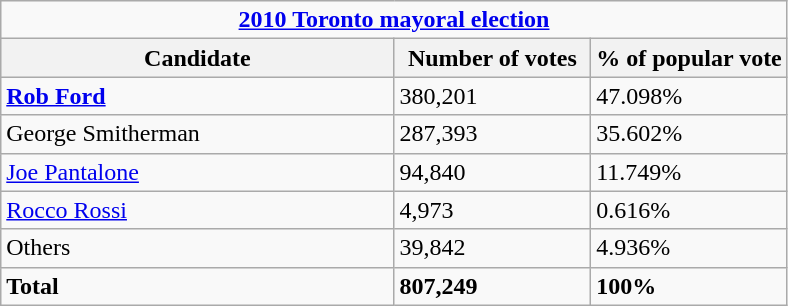<table class="wikitable">
<tr>
<td colspan="3" align="center"><strong><a href='#'>2010 Toronto mayoral election</a></strong></td>
</tr>
<tr style="background:#e9e9e9;">
<th width=50%>Candidate</th>
<th width=25%>Number of votes</th>
<th width=25%>% of popular vote</th>
</tr>
<tr>
<td><strong><a href='#'>Rob Ford</a></strong></td>
<td>380,201</td>
<td>47.098%</td>
</tr>
<tr>
<td>George Smitherman</td>
<td>287,393</td>
<td>35.602%</td>
</tr>
<tr>
<td><a href='#'>Joe Pantalone</a></td>
<td>94,840</td>
<td>11.749%</td>
</tr>
<tr>
<td><a href='#'>Rocco Rossi</a></td>
<td>4,973</td>
<td>0.616%</td>
</tr>
<tr>
<td>Others</td>
<td>39,842</td>
<td>4.936%</td>
</tr>
<tr>
<td><strong>Total</strong></td>
<td><strong>807,249</strong></td>
<td><strong>100%</strong></td>
</tr>
</table>
